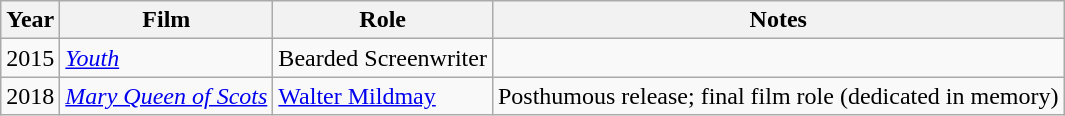<table class="wikitable">
<tr>
<th>Year</th>
<th>Film</th>
<th>Role</th>
<th>Notes</th>
</tr>
<tr>
<td>2015</td>
<td><em><a href='#'>Youth</a></em></td>
<td>Bearded Screenwriter</td>
<td></td>
</tr>
<tr>
<td>2018</td>
<td><em><a href='#'>Mary Queen of Scots</a></em></td>
<td><a href='#'>Walter Mildmay</a></td>
<td>Posthumous release; final film role (dedicated in memory)</td>
</tr>
</table>
